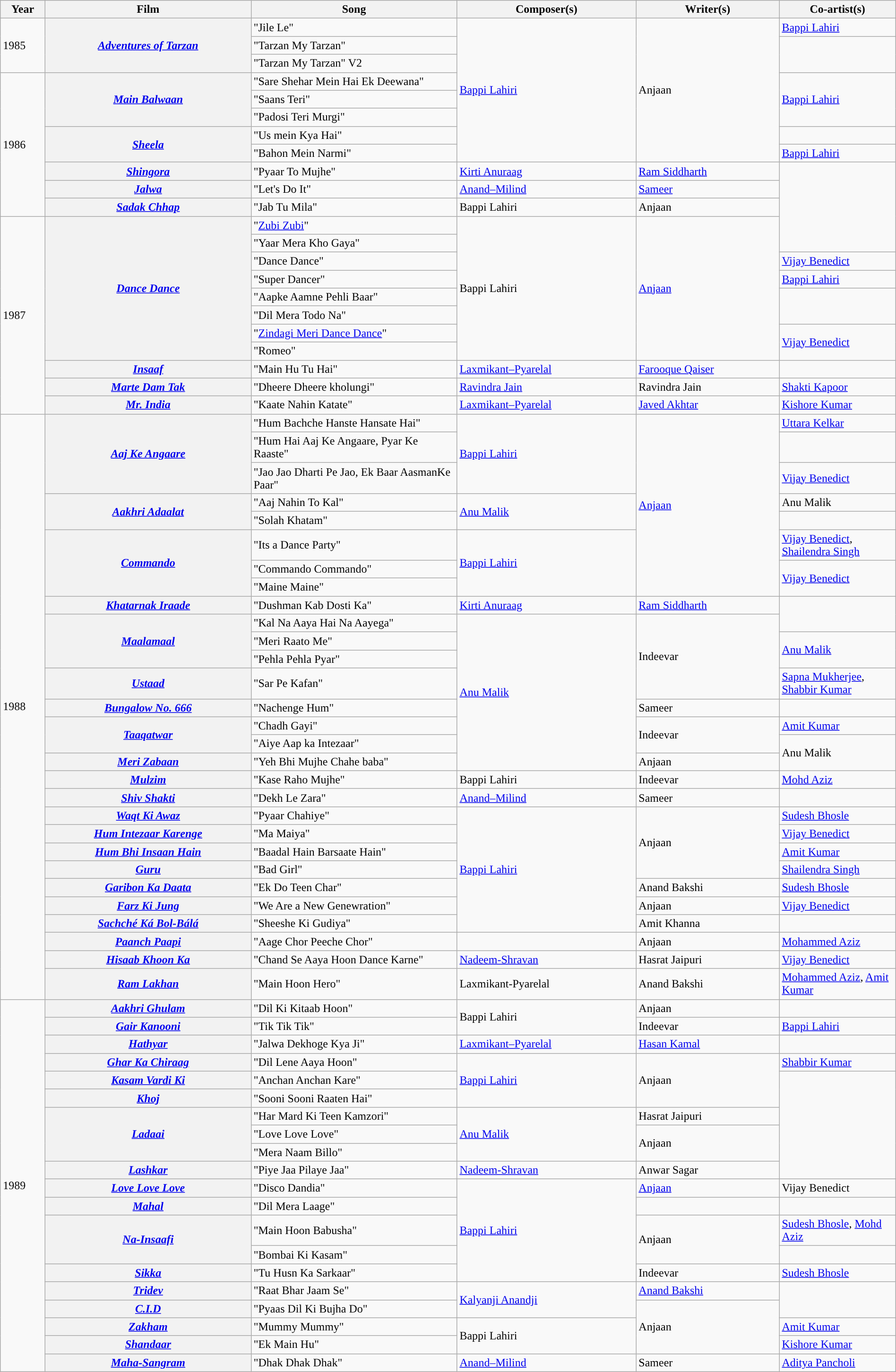<table class="wikitable plainrowheaders" width="100%" textcolor:#000;">
<tr style="background:#b0e0e66;">
<th scope="col" width=5%><strong>Year</strong></th>
<th scope="col" width=23%><strong>Film</strong></th>
<th scope="col" width=23%><strong>Song</strong></th>
<th scope="col" width=20%><strong>Composer(s)</strong></th>
<th scope="col" width=16%><strong>Writer(s)</strong></th>
<th scope="col" width=18%><strong>Co-artist(s)</strong></th>
</tr>
<tr>
<td rowspan="3">1985</td>
<th scope="row" rowspan="3"><em><a href='#'>Adventures of Tarzan</a></em></th>
<td>"Jile Le"</td>
<td rowspan="8"><a href='#'>Bappi Lahiri</a></td>
<td rowspan="8">Anjaan</td>
<td><a href='#'>Bappi Lahiri</a></td>
</tr>
<tr>
<td>"Tarzan My Tarzan"</td>
<td rowspan="2"></td>
</tr>
<tr>
<td>"Tarzan My Tarzan" V2</td>
</tr>
<tr>
<td rowspan="8">1986</td>
<th scope="row" rowspan="3"><em><a href='#'>Main Balwaan</a></em></th>
<td>"Sare Shehar Mein Hai Ek Deewana"</td>
<td rowspan="3"><a href='#'>Bappi Lahiri</a></td>
</tr>
<tr>
<td>"Saans Teri"</td>
</tr>
<tr>
<td>"Padosi Teri Murgi"</td>
</tr>
<tr>
<th scope="row" rowspan="2"><em><a href='#'>Sheela</a></em></th>
<td>"Us mein Kya Hai"</td>
<td></td>
</tr>
<tr>
<td>"Bahon Mein Narmi"</td>
<td><a href='#'>Bappi Lahiri</a></td>
</tr>
<tr>
<th scope="row"><em><a href='#'>Shingora</a></em></th>
<td>"Pyaar To Mujhe"</td>
<td><a href='#'>Kirti Anuraag</a></td>
<td><a href='#'>Ram Siddharth</a></td>
<td rowspan="5"></td>
</tr>
<tr>
<th scope="row"><em><a href='#'>Jalwa</a></em></th>
<td>"Let's Do It"</td>
<td><a href='#'>Anand–Milind</a></td>
<td><a href='#'>Sameer</a></td>
</tr>
<tr>
<th scope="row"><em><a href='#'>Sadak Chhap</a></em></th>
<td>"Jab Tu Mila"</td>
<td>Bappi Lahiri</td>
<td>Anjaan</td>
</tr>
<tr>
<td rowspan="11">1987</td>
<th rowspan="8" scope="row"><em><a href='#'>Dance Dance</a></em></th>
<td>"<a href='#'>Zubi Zubi</a>"</td>
<td rowspan="8">Bappi Lahiri</td>
<td rowspan="8"><a href='#'>Anjaan</a></td>
</tr>
<tr>
<td>"Yaar Mera Kho Gaya"</td>
</tr>
<tr>
<td>"Dance Dance"</td>
<td><a href='#'>Vijay Benedict</a></td>
</tr>
<tr>
<td>"Super Dancer"</td>
<td><a href='#'>Bappi Lahiri</a></td>
</tr>
<tr>
<td>"Aapke Aamne Pehli Baar"</td>
<td rowspan="2"></td>
</tr>
<tr>
<td>"Dil Mera Todo Na"</td>
</tr>
<tr>
<td>"<a href='#'>Zindagi Meri Dance Dance</a>"</td>
<td rowspan="2"><a href='#'>Vijay Benedict</a></td>
</tr>
<tr>
<td>"Romeo"</td>
</tr>
<tr>
<th scope="row"><em><a href='#'>Insaaf</a></em></th>
<td>"Main Hu Tu Hai"</td>
<td><a href='#'>Laxmikant–Pyarelal</a></td>
<td><a href='#'>Farooque Qaiser</a></td>
<td></td>
</tr>
<tr>
<th scope="row"><em><a href='#'>Marte Dam Tak</a></em></th>
<td>"Dheere Dheere kholungi"</td>
<td><a href='#'>Ravindra Jain</a></td>
<td>Ravindra Jain</td>
<td><a href='#'>Shakti Kapoor</a></td>
</tr>
<tr>
<th scope="row"><em><a href='#'>Mr. India</a></em></th>
<td>"Kaate Nahin Katate"</td>
<td><a href='#'>Laxmikant–Pyarelal</a></td>
<td><a href='#'>Javed Akhtar</a></td>
<td><a href='#'>Kishore Kumar</a></td>
</tr>
<tr>
<td rowspan="29">1988</td>
<th rowspan="3" scope="row"><em><a href='#'>Aaj Ke Angaare</a></em></th>
<td>"Hum Bachche Hanste Hansate Hai"</td>
<td rowspan="3"><a href='#'>Bappi Lahiri</a></td>
<td rowspan="8"><a href='#'>Anjaan</a></td>
<td><a href='#'>Uttara Kelkar</a></td>
</tr>
<tr>
<td>"Hum Hai Aaj Ke Angaare, Pyar Ke Raaste"</td>
<td></td>
</tr>
<tr>
<td>"Jao Jao Dharti Pe Jao, Ek Baar AasmanKe Paar"</td>
<td><a href='#'>Vijay Benedict</a></td>
</tr>
<tr>
<th scope="row" rowspan="2"><em><a href='#'>Aakhri Adaalat</a></em></th>
<td>"Aaj Nahin To Kal"</td>
<td rowspan="2"><a href='#'>Anu Malik</a></td>
<td>Anu Malik</td>
</tr>
<tr>
<td>"Solah Khatam"</td>
<td></td>
</tr>
<tr>
<th scope="row" rowspan="3"><em><a href='#'>Commando</a></em></th>
<td>"Its a Dance Party"</td>
<td rowspan="3"><a href='#'>Bappi Lahiri</a></td>
<td><a href='#'>Vijay Benedict</a>, <a href='#'>Shailendra Singh</a></td>
</tr>
<tr>
<td>"Commando Commando"</td>
<td rowspan="2"><a href='#'>Vijay Benedict</a></td>
</tr>
<tr>
<td>"Maine Maine"</td>
</tr>
<tr>
<th scope="row"><em><a href='#'>Khatarnak Iraade</a></em></th>
<td>"Dushman Kab Dosti Ka"</td>
<td><a href='#'>Kirti Anuraag</a></td>
<td><a href='#'>Ram Siddharth</a></td>
<td rowspan="2"></td>
</tr>
<tr>
<th scope="row" rowspan="3"><em><a href='#'>Maalamaal</a></em></th>
<td>"Kal Na Aaya Hai Na Aayega"</td>
<td rowspan="8"><a href='#'>Anu Malik</a></td>
<td rowspan="4">Indeevar</td>
</tr>
<tr>
<td>"Meri Raato Me"</td>
<td rowspan="2"><a href='#'>Anu Malik</a></td>
</tr>
<tr>
<td>"Pehla Pehla Pyar"</td>
</tr>
<tr>
<th scope="row"><em><a href='#'>Ustaad</a></em></th>
<td>"Sar Pe Kafan"</td>
<td><a href='#'>Sapna Mukherjee</a>, <a href='#'>Shabbir Kumar</a></td>
</tr>
<tr>
<th scope="row"><em><a href='#'>Bungalow No. 666</a></em></th>
<td>"Nachenge Hum"</td>
<td>Sameer</td>
<td></td>
</tr>
<tr>
<th rowspan="2" scope="row"><em><a href='#'>Taaqatwar</a></em></th>
<td>"Chadh Gayi"</td>
<td rowspan="2">Indeevar</td>
<td><a href='#'>Amit Kumar</a></td>
</tr>
<tr>
<td>"Aiye Aap ka Intezaar"</td>
<td rowspan="2">Anu Malik</td>
</tr>
<tr>
<th scope="row"><em><a href='#'>Meri Zabaan</a></em></th>
<td>"Yeh Bhi Mujhe Chahe baba"</td>
<td>Anjaan</td>
</tr>
<tr>
<th scope="row"><em><a href='#'>Mulzim</a></em></th>
<td>"Kase Raho Mujhe"</td>
<td>Bappi Lahiri</td>
<td>Indeevar</td>
<td><a href='#'>Mohd Aziz</a></td>
</tr>
<tr>
<th scope="row"><em><a href='#'>Shiv Shakti</a></em></th>
<td>"Dekh Le Zara"</td>
<td><a href='#'>Anand–Milind</a></td>
<td>Sameer</td>
<td></td>
</tr>
<tr>
<th scope="row"><em><a href='#'>Waqt Ki Awaz</a></em></th>
<td>"Pyaar Chahiye"</td>
<td rowspan="7"><a href='#'>Bappi Lahiri</a></td>
<td rowspan="4">Anjaan</td>
<td><a href='#'>Sudesh Bhosle</a></td>
</tr>
<tr>
<th scope="row"><em><a href='#'>Hum Intezaar Karenge</a></em></th>
<td>"Ma Maiya"</td>
<td><a href='#'>Vijay Benedict</a></td>
</tr>
<tr>
<th scope="row"><em><a href='#'>Hum Bhi Insaan Hain</a></em></th>
<td>"Baadal Hain Barsaate Hain"</td>
<td><a href='#'>Amit Kumar</a></td>
</tr>
<tr>
<th scope="row"><em><a href='#'>Guru</a></em></th>
<td>"Bad Girl"</td>
<td><a href='#'>Shailendra Singh</a></td>
</tr>
<tr>
<th scope="row"><em><a href='#'>Garibon Ka Daata</a></em></th>
<td>"Ek Do Teen Char"</td>
<td>Anand Bakshi</td>
<td><a href='#'>Sudesh Bhosle</a></td>
</tr>
<tr>
<th scope="row"><em><a href='#'>Farz Ki Jung</a></em></th>
<td>"We Are a New Genewration"</td>
<td>Anjaan</td>
<td><a href='#'>Vijay Benedict</a></td>
</tr>
<tr>
<th scope="row"><em><a href='#'>Sachché Ká Bol-Bálá</a></em></th>
<td>"Sheeshe Ki Gudiya"</td>
<td>Amit Khanna</td>
<td></td>
</tr>
<tr>
<th scope="row"><em><a href='#'>Paanch Paapi</a></em></th>
<td>"Aage Chor Peeche Chor"</td>
<td></td>
<td>Anjaan</td>
<td><a href='#'>Mohammed Aziz</a></td>
</tr>
<tr>
<th scope="row"><em><a href='#'>Hisaab Khoon Ka</a></em></th>
<td>"Chand Se Aaya Hoon Dance Karne"</td>
<td><a href='#'>Nadeem-Shravan</a></td>
<td>Hasrat Jaipuri</td>
<td><a href='#'>Vijay Benedict</a></td>
</tr>
<tr>
<th scope="row"><em><a href='#'>Ram Lakhan</a></em></th>
<td>"Main Hoon Hero"</td>
<td>Laxmikant-Pyarelal</td>
<td>Anand Bakshi</td>
<td><a href='#'>Mohammed Aziz</a>, <a href='#'>Amit Kumar</a></td>
</tr>
<tr>
<td rowspan="20">1989</td>
<th scope="row"><em><a href='#'>Aakhri Ghulam</a></em></th>
<td>"Dil Ki Kitaab Hoon"</td>
<td rowspan="2">Bappi Lahiri</td>
<td>Anjaan</td>
<td></td>
</tr>
<tr>
<th scope="row"><em><a href='#'>Gair Kanooni</a></em></th>
<td>"Tik Tik Tik"</td>
<td>Indeevar</td>
<td><a href='#'>Bappi Lahiri</a></td>
</tr>
<tr>
<th scope="row"><em><a href='#'>Hathyar</a></em></th>
<td>"Jalwa Dekhoge Kya Ji"</td>
<td><a href='#'>Laxmikant–Pyarelal</a></td>
<td><a href='#'>Hasan Kamal</a></td>
<td></td>
</tr>
<tr>
<th scope="row"><em><a href='#'>Ghar Ka Chiraag</a></em></th>
<td>"Dil Lene Aaya Hoon"</td>
<td rowspan="3"><a href='#'>Bappi Lahiri</a></td>
<td rowspan="3">Anjaan</td>
<td><a href='#'>Shabbir Kumar</a></td>
</tr>
<tr>
<th scope="row"><em><a href='#'>Kasam Vardi Ki</a></em></th>
<td>"Anchan Anchan Kare"</td>
<td rowspan="6"></td>
</tr>
<tr>
<th scope="row"><em><a href='#'>Khoj</a></em></th>
<td>"Sooni Sooni Raaten Hai"</td>
</tr>
<tr>
<th scope="row" rowspan="3"><em><a href='#'>Ladaai</a></em></th>
<td>"Har Mard Ki Teen Kamzori"</td>
<td rowspan="3"><a href='#'>Anu Malik</a></td>
<td>Hasrat Jaipuri</td>
</tr>
<tr>
<td>"Love Love Love"</td>
<td rowspan="2">Anjaan</td>
</tr>
<tr>
<td>"Mera Naam Billo"</td>
</tr>
<tr>
<th scope="row"><em><a href='#'>Lashkar</a></em></th>
<td>"Piye Jaa Pilaye Jaa"</td>
<td><a href='#'>Nadeem-Shravan</a></td>
<td>Anwar Sagar</td>
</tr>
<tr>
<th scope="row"><em><a href='#'>Love Love Love</a></em></th>
<td>"Disco Dandia"</td>
<td rowspan="5"><a href='#'>Bappi Lahiri</a></td>
<td><a href='#'>Anjaan</a></td>
<td>Vijay Benedict</td>
</tr>
<tr>
<th scope="row"><em><a href='#'>Mahal</a></em></th>
<td>"Dil Mera Laage"</td>
<td></td>
<td></td>
</tr>
<tr>
<th rowspan="2" scope="row"><em><a href='#'>Na-Insaafi</a></em></th>
<td>"Main Hoon Babusha"</td>
<td rowspan="2">Anjaan</td>
<td><a href='#'>Sudesh Bhosle</a>, <a href='#'>Mohd Aziz</a></td>
</tr>
<tr>
<td>"Bombai Ki Kasam"</td>
<td></td>
</tr>
<tr>
<th scope="row"><em><a href='#'>Sikka</a></em></th>
<td>"Tu Husn Ka Sarkaar"</td>
<td>Indeevar</td>
<td><a href='#'>Sudesh Bhosle</a></td>
</tr>
<tr>
<th scope="row"><em><a href='#'>Tridev</a></em></th>
<td>"Raat Bhar Jaam Se"</td>
<td rowspan="2"><a href='#'>Kalyanji Anandji</a></td>
<td><a href='#'>Anand Bakshi</a></td>
<td rowspan="2"></td>
</tr>
<tr>
<th scope="row"><em><a href='#'>C.I.D</a></em></th>
<td>"Pyaas Dil Ki Bujha Do"</td>
<td rowspan="3">Anjaan</td>
</tr>
<tr>
<th scope="row"><em><a href='#'>Zakham</a></em></th>
<td>"Mummy Mummy"</td>
<td rowspan="2">Bappi Lahiri</td>
<td><a href='#'>Amit Kumar</a></td>
</tr>
<tr>
<th scope="row"><em><a href='#'>Shandaar</a></em></th>
<td>"Ek Main Hu"</td>
<td><a href='#'>Kishore Kumar</a></td>
</tr>
<tr>
<th scope="row"><em><a href='#'>Maha-Sangram</a></em></th>
<td>"Dhak Dhak Dhak"</td>
<td><a href='#'>Anand–Milind</a></td>
<td>Sameer</td>
<td><a href='#'>Aditya Pancholi</a></td>
</tr>
</table>
